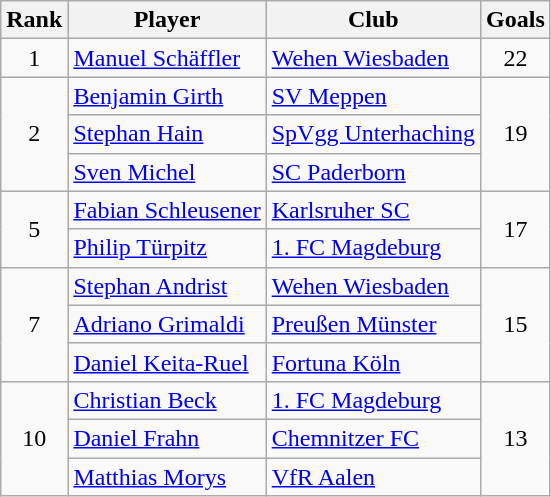<table class="wikitable" style="text-align:center">
<tr>
<th>Rank</th>
<th>Player</th>
<th>Club</th>
<th>Goals</th>
</tr>
<tr>
<td>1</td>
<td align="left"> <a href='#'>Manuel Schäffler</a></td>
<td align="left"><a href='#'>Wehen Wiesbaden</a></td>
<td>22</td>
</tr>
<tr>
<td rowspan=3>2</td>
<td align="left"> <a href='#'>Benjamin Girth</a></td>
<td align="left"><a href='#'>SV Meppen</a></td>
<td rowspan=3>19</td>
</tr>
<tr>
<td align="left"> <a href='#'>Stephan Hain</a></td>
<td align="left"><a href='#'>SpVgg Unterhaching</a></td>
</tr>
<tr>
<td align="left"> <a href='#'>Sven Michel</a></td>
<td align="left"><a href='#'>SC Paderborn</a></td>
</tr>
<tr>
<td rowspan=2>5</td>
<td align="left"> <a href='#'>Fabian Schleusener</a></td>
<td align="left"><a href='#'>Karlsruher SC</a></td>
<td rowspan=2>17</td>
</tr>
<tr>
<td align="left"> <a href='#'>Philip Türpitz</a></td>
<td align="left"><a href='#'>1. FC Magdeburg</a></td>
</tr>
<tr>
<td rowspan=3>7</td>
<td align="left"> <a href='#'>Stephan Andrist</a></td>
<td align="left"><a href='#'>Wehen Wiesbaden</a></td>
<td rowspan=3>15</td>
</tr>
<tr>
<td align="left"> <a href='#'>Adriano Grimaldi</a></td>
<td align="left"><a href='#'>Preußen Münster</a></td>
</tr>
<tr>
<td align="left"> <a href='#'>Daniel Keita-Ruel</a></td>
<td align="left"><a href='#'>Fortuna Köln</a></td>
</tr>
<tr>
<td rowspan=3>10</td>
<td align="left"> <a href='#'>Christian Beck</a></td>
<td align="left"><a href='#'>1. FC Magdeburg</a></td>
<td rowspan=3>13</td>
</tr>
<tr>
<td align="left"> <a href='#'>Daniel Frahn</a></td>
<td align="left"><a href='#'>Chemnitzer FC</a></td>
</tr>
<tr>
<td align="left"> <a href='#'>Matthias Morys</a></td>
<td align="left"><a href='#'>VfR Aalen</a></td>
</tr>
</table>
